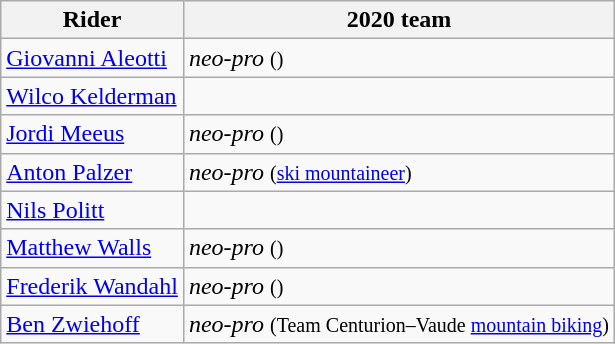<table class="wikitable">
<tr>
<th>Rider</th>
<th>2020 team</th>
</tr>
<tr>
<td><a href='#'>Giovanni Aleotti</a></td>
<td><em>neo-pro</em> <small>()</small></td>
</tr>
<tr>
<td><a href='#'>Wilco Kelderman</a></td>
<td></td>
</tr>
<tr>
<td><a href='#'>Jordi Meeus</a></td>
<td><em>neo-pro</em> <small>()</small></td>
</tr>
<tr>
<td><a href='#'>Anton Palzer</a></td>
<td><em>neo-pro</em> <small>(<a href='#'>ski mountaineer</a>)</small></td>
</tr>
<tr>
<td><a href='#'>Nils Politt</a></td>
<td></td>
</tr>
<tr>
<td><a href='#'>Matthew Walls</a></td>
<td><em>neo-pro</em> <small>()</small></td>
</tr>
<tr>
<td><a href='#'>Frederik Wandahl</a></td>
<td><em>neo-pro</em> <small>()</small></td>
</tr>
<tr>
<td><a href='#'>Ben Zwiehoff</a></td>
<td><em>neo-pro</em> <small>(Team Centurion–Vaude <a href='#'>mountain biking</a>)</small></td>
</tr>
</table>
